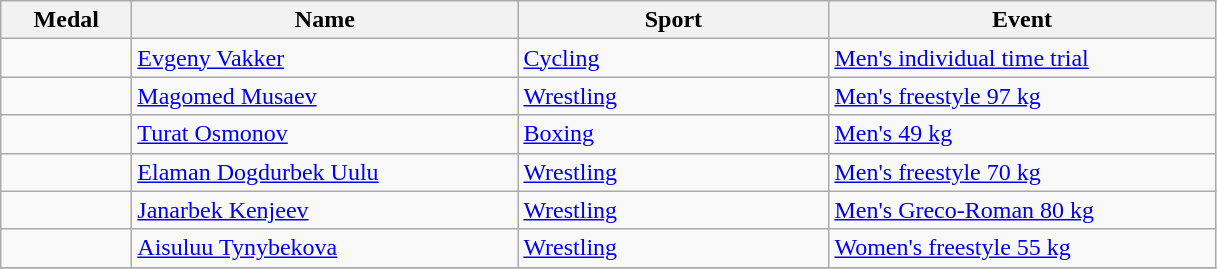<table class="wikitable sortable" style="font-size:100%">
<tr>
<th width="80">Medal</th>
<th width="250">Name</th>
<th width="200">Sport</th>
<th width="250">Event</th>
</tr>
<tr>
<td></td>
<td><a href='#'>Evgeny Vakker</a></td>
<td><a href='#'>Cycling</a></td>
<td><a href='#'>Men's individual time trial</a></td>
</tr>
<tr>
<td></td>
<td><a href='#'>Magomed Musaev</a></td>
<td><a href='#'>Wrestling</a></td>
<td><a href='#'>Men's freestyle 97 kg</a></td>
</tr>
<tr>
<td></td>
<td><a href='#'>Turat Osmonov</a></td>
<td><a href='#'>Boxing</a></td>
<td><a href='#'>Men's 49 kg</a></td>
</tr>
<tr>
<td></td>
<td><a href='#'>Elaman Dogdurbek Uulu</a></td>
<td><a href='#'>Wrestling</a></td>
<td><a href='#'>Men's freestyle 70 kg</a></td>
</tr>
<tr>
<td></td>
<td><a href='#'>Janarbek Kenjeev</a></td>
<td><a href='#'>Wrestling</a></td>
<td><a href='#'>Men's Greco-Roman 80 kg</a></td>
</tr>
<tr>
<td></td>
<td><a href='#'>Aisuluu Tynybekova</a></td>
<td><a href='#'>Wrestling</a></td>
<td><a href='#'>Women's freestyle 55 kg</a></td>
</tr>
<tr>
</tr>
</table>
